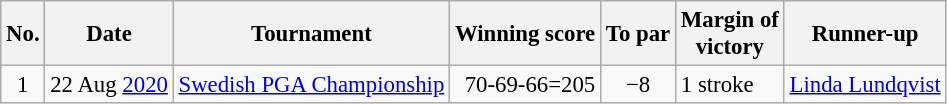<table class="wikitable " style="font-size:95%;">
<tr>
<th>No.</th>
<th>Date</th>
<th>Tournament</th>
<th>Winning score</th>
<th>To par</th>
<th>Margin of<br>victory</th>
<th>Runner-up</th>
</tr>
<tr>
<td align=center>1</td>
<td align=right>22 Aug <a href='#'>2020</a></td>
<td><a href='#'>Swedish PGA Championship</a></td>
<td align=right>70-69-66=205</td>
<td align=center>−8</td>
<td>1 stroke</td>
<td> <a href='#'>Linda Lundqvist</a></td>
</tr>
</table>
